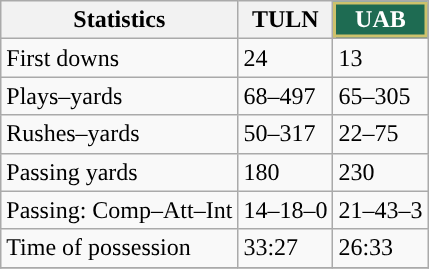<table class="wikitable" style="float: left;">
<tr>
<th>Statistics</th>
<th>TULN</th>
<th style="background-color:#1E6B52;color:#FFFFFF;box-shadow: inset 2px 2px 0 #CDC26C, inset -2px -2px 0 #CDC26C">UAB</th>
</tr>
<tr>
<td>First downs</td>
<td>24</td>
<td>13</td>
</tr>
<tr>
<td>Plays–yards</td>
<td>68–497</td>
<td>65–305</td>
</tr>
<tr>
<td>Rushes–yards</td>
<td>50–317</td>
<td>22–75</td>
</tr>
<tr>
<td>Passing yards</td>
<td>180</td>
<td>230</td>
</tr>
<tr>
<td>Passing: Comp–Att–Int</td>
<td>14–18–0</td>
<td>21–43–3</td>
</tr>
<tr>
<td>Time of possession</td>
<td>33:27</td>
<td>26:33</td>
</tr>
<tr>
</tr>
</table>
